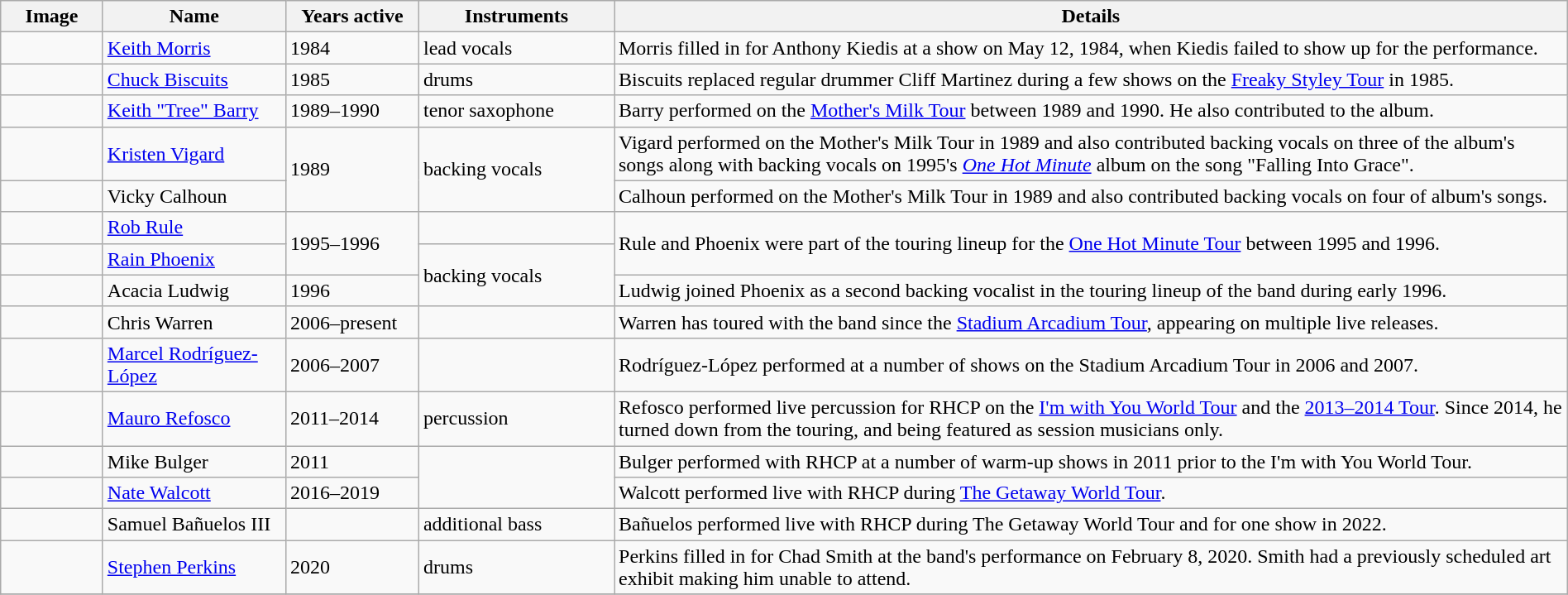<table class="wikitable" border="1" width=100%>
<tr>
<th width="75">Image</th>
<th width="140">Name</th>
<th width="100">Years active</th>
<th width="150">Instruments</th>
<th>Details</th>
</tr>
<tr>
<td></td>
<td><a href='#'>Keith Morris</a></td>
<td>1984 </td>
<td>lead vocals</td>
<td>Morris filled in for Anthony Kiedis at a show on May 12, 1984, when Kiedis failed to show up for the performance.</td>
</tr>
<tr>
<td></td>
<td><a href='#'>Chuck Biscuits</a><br></td>
<td>1985 </td>
<td>drums</td>
<td>Biscuits replaced regular drummer Cliff Martinez during a few shows on the <a href='#'>Freaky Styley Tour</a> in 1985.</td>
</tr>
<tr>
<td></td>
<td><a href='#'>Keith "Tree" Barry</a></td>
<td>1989–1990</td>
<td>tenor saxophone</td>
<td>Barry performed on the <a href='#'>Mother's Milk Tour</a> between 1989 and 1990. He also contributed to the album.</td>
</tr>
<tr>
<td></td>
<td><a href='#'>Kristen Vigard</a></td>
<td rowspan="2">1989</td>
<td rowspan="2">backing vocals</td>
<td>Vigard performed on the Mother's Milk Tour in 1989 and also contributed backing vocals on three of the album's songs along with backing vocals on 1995's <em><a href='#'>One Hot Minute</a></em> album on the song "Falling Into Grace".</td>
</tr>
<tr>
<td></td>
<td>Vicky Calhoun</td>
<td>Calhoun performed on the Mother's Milk Tour in 1989 and also contributed backing vocals on four of album's songs.</td>
</tr>
<tr>
<td></td>
<td><a href='#'>Rob Rule</a></td>
<td rowspan="2">1995–1996</td>
<td></td>
<td rowspan="2">Rule and Phoenix were part of the touring lineup for the <a href='#'>One Hot Minute Tour</a> between 1995 and 1996.</td>
</tr>
<tr>
<td></td>
<td><a href='#'>Rain Phoenix</a></td>
<td rowspan="2">backing vocals</td>
</tr>
<tr>
<td></td>
<td>Acacia Ludwig</td>
<td>1996</td>
<td>Ludwig joined Phoenix as a second backing vocalist in the touring lineup of the band during early 1996.</td>
</tr>
<tr>
<td></td>
<td>Chris Warren</td>
<td>2006–present</td>
<td></td>
<td>Warren has toured with the band since the <a href='#'>Stadium Arcadium Tour</a>, appearing on multiple live releases.</td>
</tr>
<tr>
<td></td>
<td><a href='#'>Marcel Rodríguez-López</a></td>
<td>2006–2007</td>
<td></td>
<td>Rodríguez-López performed at a number of shows on the Stadium Arcadium Tour in 2006 and 2007.</td>
</tr>
<tr>
<td></td>
<td><a href='#'>Mauro Refosco</a></td>
<td>2011–2014</td>
<td>percussion</td>
<td>Refosco performed live percussion for RHCP on the <a href='#'>I'm with You World Tour</a> and the <a href='#'>2013–2014 Tour</a>. Since 2014, he turned down from the touring, and being featured as session musicians only.</td>
</tr>
<tr>
<td></td>
<td>Mike Bulger</td>
<td>2011</td>
<td rowspan="2"></td>
<td>Bulger performed with RHCP at a number of warm-up shows in 2011 prior to the I'm with You World Tour.</td>
</tr>
<tr>
<td></td>
<td><a href='#'>Nate Walcott</a></td>
<td>2016–2019</td>
<td>Walcott performed live with RHCP during <a href='#'>The Getaway World Tour</a>.</td>
</tr>
<tr>
<td></td>
<td>Samuel Bañuelos III</td>
<td></td>
<td>additional bass</td>
<td>Bañuelos performed live with RHCP during The Getaway World Tour and for one show in 2022.</td>
</tr>
<tr>
<td></td>
<td><a href='#'>Stephen Perkins</a></td>
<td>2020 </td>
<td>drums</td>
<td>Perkins filled in for Chad Smith at the band's performance on February 8, 2020. Smith had a previously scheduled art exhibit making him unable to attend.</td>
</tr>
<tr>
</tr>
</table>
